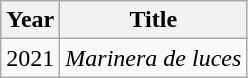<table class="wikitable sortable">
<tr>
<th>Year</th>
<th>Title</th>
</tr>
<tr>
<td>2021</td>
<td><em>Marinera de luces</em></td>
</tr>
</table>
